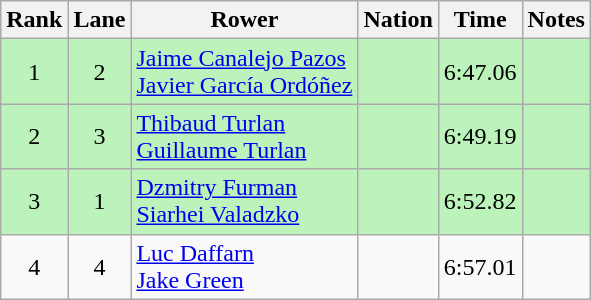<table class="wikitable sortable" style="text-align:center">
<tr>
<th>Rank</th>
<th>Lane</th>
<th>Rower</th>
<th>Nation</th>
<th>Time</th>
<th>Notes</th>
</tr>
<tr bgcolor=bbf3bb>
<td>1</td>
<td>2</td>
<td align=left><a href='#'>Jaime Canalejo Pazos</a><br><a href='#'>Javier García Ordóñez</a></td>
<td align=left></td>
<td>6:47.06</td>
<td></td>
</tr>
<tr bgcolor=bbf3bb>
<td>2</td>
<td>3</td>
<td align=left><a href='#'>Thibaud Turlan</a><br><a href='#'>Guillaume Turlan</a></td>
<td align=left></td>
<td>6:49.19</td>
<td></td>
</tr>
<tr bgcolor=bbf3bb>
<td>3</td>
<td>1</td>
<td align="left"><a href='#'>Dzmitry Furman</a><br><a href='#'>Siarhei Valadzko</a></td>
<td align="left"></td>
<td>6:52.82</td>
<td></td>
</tr>
<tr>
<td>4</td>
<td>4</td>
<td align=left><a href='#'>Luc Daffarn</a><br><a href='#'>Jake Green</a></td>
<td align=left></td>
<td>6:57.01</td>
<td></td>
</tr>
</table>
